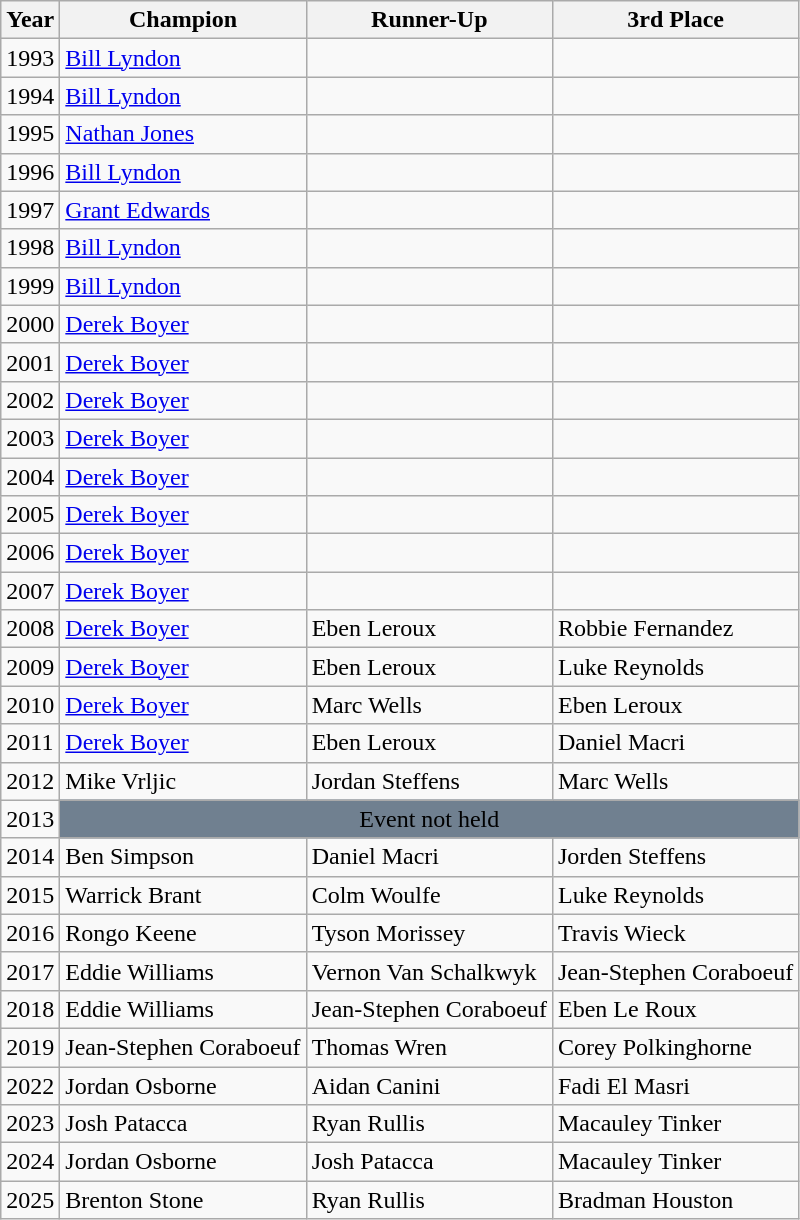<table class="wikitable">
<tr>
<th>Year</th>
<th>Champion</th>
<th>Runner-Up</th>
<th>3rd Place</th>
</tr>
<tr>
<td>1993</td>
<td> <a href='#'>Bill Lyndon</a></td>
<td></td>
<td></td>
</tr>
<tr>
<td>1994</td>
<td> <a href='#'>Bill Lyndon</a></td>
<td></td>
<td></td>
</tr>
<tr>
<td>1995</td>
<td> <a href='#'>Nathan Jones</a></td>
<td></td>
<td></td>
</tr>
<tr>
<td>1996</td>
<td> <a href='#'>Bill Lyndon</a></td>
<td></td>
<td></td>
</tr>
<tr>
<td>1997</td>
<td> <a href='#'>Grant Edwards</a></td>
<td></td>
<td></td>
</tr>
<tr>
<td>1998</td>
<td> <a href='#'>Bill Lyndon</a></td>
<td></td>
<td></td>
</tr>
<tr>
<td>1999</td>
<td> <a href='#'>Bill Lyndon</a></td>
<td></td>
<td></td>
</tr>
<tr>
<td>2000</td>
<td> <a href='#'>Derek Boyer</a></td>
<td></td>
<td></td>
</tr>
<tr>
<td>2001</td>
<td> <a href='#'>Derek Boyer</a></td>
<td></td>
<td></td>
</tr>
<tr>
<td>2002</td>
<td> <a href='#'>Derek Boyer</a></td>
<td></td>
<td></td>
</tr>
<tr>
<td>2003</td>
<td> <a href='#'>Derek Boyer</a></td>
<td></td>
<td></td>
</tr>
<tr>
<td>2004</td>
<td> <a href='#'>Derek Boyer</a></td>
<td></td>
<td></td>
</tr>
<tr>
<td>2005</td>
<td> <a href='#'>Derek Boyer</a></td>
<td></td>
<td></td>
</tr>
<tr>
<td>2006</td>
<td> <a href='#'>Derek Boyer</a></td>
<td></td>
<td></td>
</tr>
<tr>
<td>2007</td>
<td> <a href='#'>Derek Boyer</a></td>
<td></td>
<td></td>
</tr>
<tr>
<td>2008</td>
<td> <a href='#'>Derek Boyer</a></td>
<td> Eben Leroux</td>
<td> Robbie Fernandez</td>
</tr>
<tr>
<td>2009</td>
<td> <a href='#'>Derek Boyer</a></td>
<td> Eben Leroux</td>
<td> Luke Reynolds</td>
</tr>
<tr>
<td>2010</td>
<td> <a href='#'>Derek Boyer</a></td>
<td> Marc Wells</td>
<td> Eben Leroux</td>
</tr>
<tr>
<td>2011</td>
<td> <a href='#'>Derek Boyer</a></td>
<td> Eben Leroux</td>
<td> Daniel Macri</td>
</tr>
<tr>
<td>2012</td>
<td> Mike Vrljic</td>
<td> Jordan Steffens</td>
<td> Marc Wells</td>
</tr>
<tr>
<td>2013</td>
<td colspan="4"  style="text-align:center; background:#708090;">Event not held</td>
</tr>
<tr>
<td>2014</td>
<td> Ben Simpson</td>
<td> Daniel Macri</td>
<td> Jorden Steffens</td>
</tr>
<tr>
<td>2015</td>
<td> Warrick Brant</td>
<td> Colm Woulfe</td>
<td> Luke Reynolds</td>
</tr>
<tr>
<td>2016</td>
<td> Rongo Keene</td>
<td> Tyson Morissey</td>
<td> Travis Wieck</td>
</tr>
<tr>
<td>2017</td>
<td> Eddie Williams</td>
<td> Vernon Van Schalkwyk</td>
<td> Jean-Stephen Coraboeuf</td>
</tr>
<tr>
<td>2018</td>
<td> Eddie Williams</td>
<td> Jean-Stephen Coraboeuf</td>
<td> Eben Le Roux</td>
</tr>
<tr>
<td>2019</td>
<td> Jean-Stephen Coraboeuf</td>
<td> Thomas Wren</td>
<td> Corey Polkinghorne</td>
</tr>
<tr>
<td>2022</td>
<td> Jordan Osborne</td>
<td> Aidan Canini</td>
<td> Fadi El Masri</td>
</tr>
<tr>
<td>2023</td>
<td> Josh Patacca</td>
<td> Ryan Rullis</td>
<td> Macauley Tinker</td>
</tr>
<tr>
<td>2024</td>
<td> Jordan Osborne</td>
<td> Josh Patacca</td>
<td> Macauley Tinker</td>
</tr>
<tr>
<td>2025</td>
<td> Brenton Stone</td>
<td> Ryan Rullis</td>
<td> Bradman Houston</td>
</tr>
</table>
